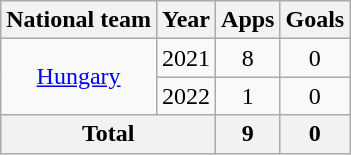<table class=wikitable style=text-align:center>
<tr>
<th>National team</th>
<th>Year</th>
<th>Apps</th>
<th>Goals</th>
</tr>
<tr>
<td rowspan="2"><a href='#'>Hungary</a></td>
<td>2021</td>
<td>8</td>
<td>0</td>
</tr>
<tr>
<td>2022</td>
<td>1</td>
<td>0</td>
</tr>
<tr>
<th colspan="2">Total</th>
<th>9</th>
<th>0</th>
</tr>
</table>
